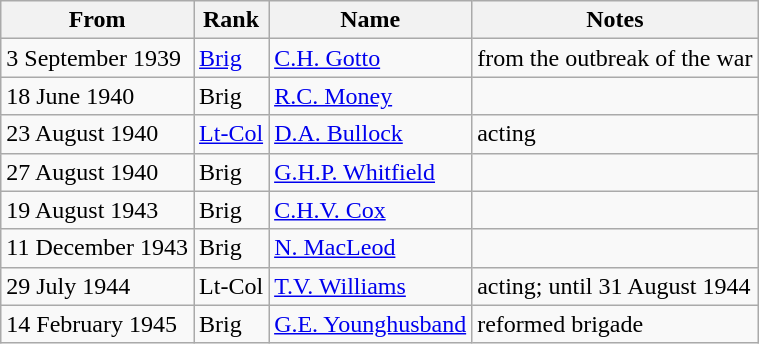<table class="wikitable">
<tr>
<th>From</th>
<th>Rank</th>
<th>Name</th>
<th>Notes</th>
</tr>
<tr>
<td>3 September 1939</td>
<td><a href='#'>Brig</a></td>
<td><a href='#'>C.H. Gotto</a></td>
<td>from the outbreak of the war</td>
</tr>
<tr>
<td>18 June 1940</td>
<td>Brig</td>
<td><a href='#'>R.C. Money</a></td>
<td></td>
</tr>
<tr>
<td>23 August 1940</td>
<td><a href='#'>Lt-Col</a></td>
<td><a href='#'>D.A. Bullock</a></td>
<td>acting</td>
</tr>
<tr>
<td>27 August 1940</td>
<td>Brig</td>
<td><a href='#'>G.H.P. Whitfield</a></td>
<td></td>
</tr>
<tr>
<td>19 August 1943</td>
<td>Brig</td>
<td><a href='#'>C.H.V. Cox</a></td>
<td></td>
</tr>
<tr>
<td>11 December 1943</td>
<td>Brig</td>
<td><a href='#'>N. MacLeod</a></td>
<td></td>
</tr>
<tr>
<td>29 July 1944</td>
<td>Lt-Col</td>
<td><a href='#'>T.V. Williams</a></td>
<td>acting; until 31 August 1944</td>
</tr>
<tr>
<td>14 February 1945</td>
<td>Brig</td>
<td><a href='#'>G.E. Younghusband</a></td>
<td>reformed brigade</td>
</tr>
</table>
